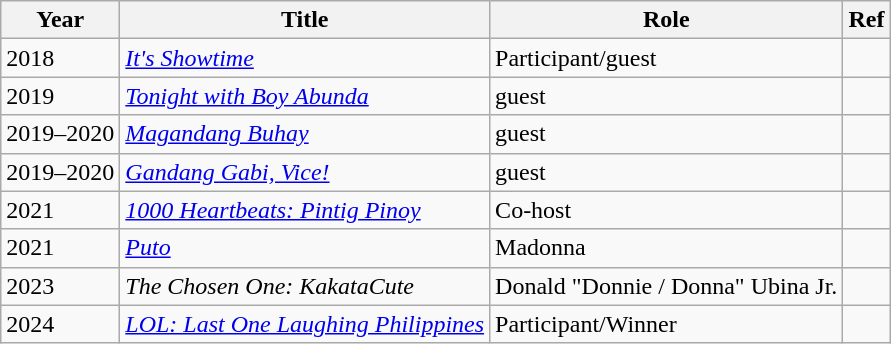<table class="wikitable sortable">
<tr>
<th>Year</th>
<th>Title</th>
<th>Role</th>
<th>Ref</th>
</tr>
<tr>
<td>2018</td>
<td><em><a href='#'>It's Showtime</a></em></td>
<td>Participant/guest</td>
<td></td>
</tr>
<tr>
<td>2019</td>
<td><em><a href='#'>Tonight with Boy Abunda</a></em></td>
<td>guest</td>
<td></td>
</tr>
<tr>
<td>2019–2020</td>
<td><em><a href='#'>Magandang Buhay</a></em></td>
<td>guest</td>
<td></td>
</tr>
<tr>
<td>2019–2020</td>
<td><em><a href='#'>Gandang Gabi, Vice!</a></em></td>
<td>guest</td>
<td></td>
</tr>
<tr>
<td>2021</td>
<td><em><a href='#'>1000 Heartbeats: Pintig Pinoy</a></em></td>
<td>Co-host</td>
<td></td>
</tr>
<tr>
<td>2021</td>
<td><em><a href='#'>Puto</a></em></td>
<td>Madonna</td>
<td></td>
</tr>
<tr>
<td>2023</td>
<td><em>The Chosen One: KakataCute</em></td>
<td>Donald "Donnie / Donna" Ubina Jr.</td>
<td></td>
</tr>
<tr>
<td>2024</td>
<td><em><a href='#'>LOL: Last One Laughing Philippines</a></em></td>
<td>Participant/Winner</td>
<td></td>
</tr>
</table>
